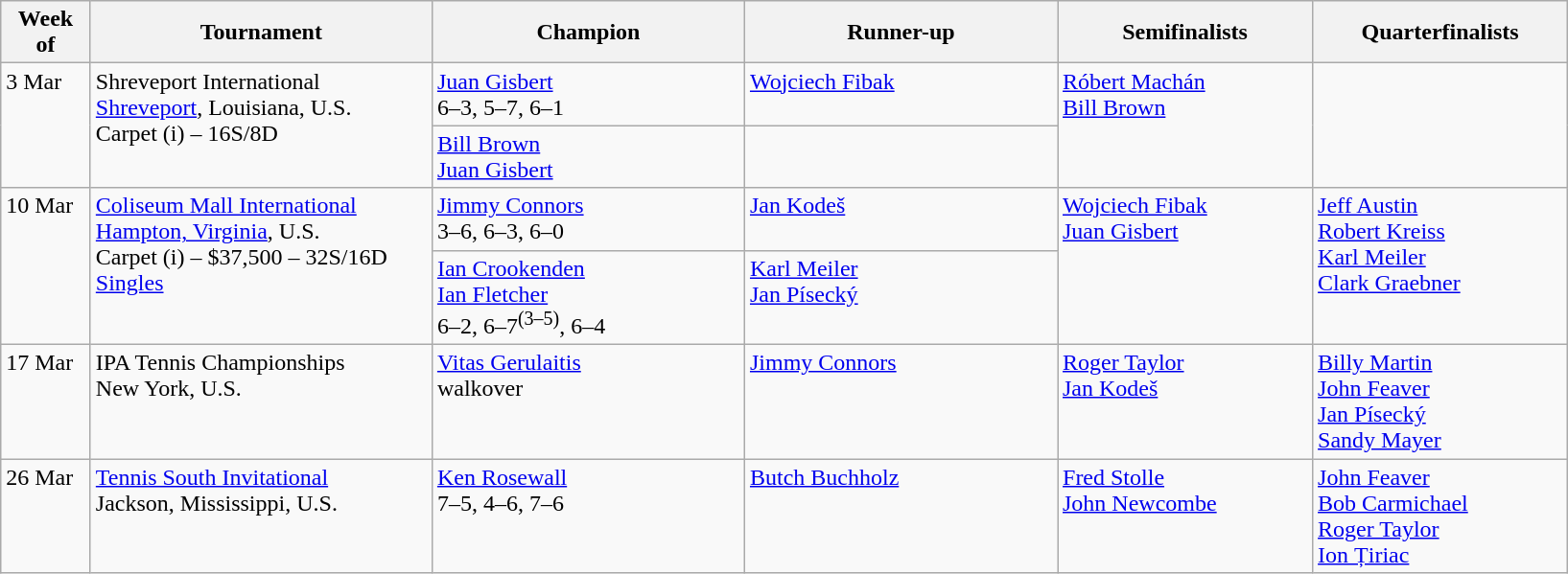<table class="wikitable">
<tr>
<th style="width:55px;">Week of</th>
<th style="width:230px;">Tournament</th>
<th style="width:210px;">Champion</th>
<th style="width:210px;">Runner-up</th>
<th style="width:170px;">Semifinalists</th>
<th style="width:170px;">Quarterfinalists</th>
</tr>
<tr valign=top>
<td rowspan=2>3 Mar</td>
<td rowspan=2>Shreveport International <br> <a href='#'>Shreveport</a>, Louisiana, U.S. <br> Carpet (i) – 16S/8D</td>
<td> <a href='#'>Juan Gisbert</a> <br> 6–3, 5–7, 6–1</td>
<td> <a href='#'>Wojciech Fibak</a></td>
<td rowspan=2> <a href='#'>Róbert Machán</a> <br>  <a href='#'>Bill Brown</a></td>
<td rowspan=2></td>
</tr>
<tr valign=top>
<td> <a href='#'>Bill Brown</a> <br>  <a href='#'>Juan Gisbert</a></td>
<td></td>
</tr>
<tr valign=top>
<td rowspan=2>10 Mar</td>
<td rowspan=2><a href='#'>Coliseum Mall International</a> <br> <a href='#'>Hampton, Virginia</a>, U.S. <br> Carpet (i) – $37,500 – 32S/16D <br> <a href='#'>Singles</a></td>
<td> <a href='#'>Jimmy Connors</a> <br> 3–6, 6–3, 6–0</td>
<td> <a href='#'>Jan Kodeš</a></td>
<td rowspan=2> <a href='#'>Wojciech Fibak</a> <br>  <a href='#'>Juan Gisbert</a></td>
<td rowspan=2> <a href='#'>Jeff Austin</a> <br>  <a href='#'>Robert Kreiss</a> <br>  <a href='#'>Karl Meiler</a> <br>  <a href='#'>Clark Graebner</a></td>
</tr>
<tr valign=top>
<td> <a href='#'>Ian Crookenden</a> <br>  <a href='#'>Ian Fletcher</a> <br> 6–2, 6–7<sup>(3–5)</sup>, 6–4</td>
<td> <a href='#'>Karl Meiler</a> <br>  <a href='#'>Jan Písecký</a></td>
</tr>
<tr valign=top>
<td>17 Mar</td>
<td>IPA Tennis Championships<br>  New York, U.S.</td>
<td> <a href='#'>Vitas Gerulaitis</a> <br> walkover</td>
<td> <a href='#'>Jimmy Connors</a></td>
<td> <a href='#'>Roger Taylor</a> <br>  <a href='#'>Jan Kodeš</a></td>
<td> <a href='#'>Billy Martin</a> <br>  <a href='#'>John Feaver</a> <br>  <a href='#'>Jan Písecký</a> <br>  <a href='#'>Sandy Mayer</a></td>
</tr>
<tr valign=top>
<td>26 Mar</td>
<td><a href='#'>Tennis South Invitational</a> <br>  Jackson, Mississippi, U.S.</td>
<td> <a href='#'>Ken Rosewall</a> <br> 7–5, 4–6, 7–6</td>
<td> <a href='#'>Butch Buchholz</a></td>
<td> <a href='#'>Fred Stolle</a> <br>  <a href='#'>John Newcombe</a></td>
<td> <a href='#'>John Feaver</a> <br>  <a href='#'>Bob Carmichael</a> <br>  <a href='#'>Roger Taylor</a> <br>  <a href='#'>Ion Țiriac</a></td>
</tr>
</table>
